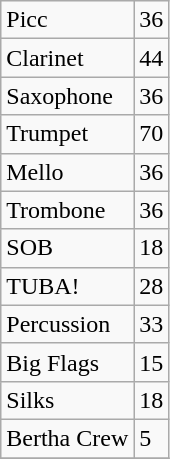<table class="wikitable">
<tr>
<td>Picc</td>
<td>36</td>
</tr>
<tr>
<td>Clarinet</td>
<td>44</td>
</tr>
<tr>
<td>Saxophone</td>
<td>36</td>
</tr>
<tr>
<td>Trumpet</td>
<td>70</td>
</tr>
<tr>
<td>Mello</td>
<td>36</td>
</tr>
<tr>
<td>Trombone</td>
<td>36</td>
</tr>
<tr>
<td>SOB</td>
<td>18</td>
</tr>
<tr>
<td>TUBA!</td>
<td>28</td>
</tr>
<tr>
<td>Percussion</td>
<td>33</td>
</tr>
<tr>
<td>Big Flags</td>
<td>15</td>
</tr>
<tr>
<td>Silks</td>
<td>18</td>
</tr>
<tr>
<td>Bertha Crew</td>
<td>5</td>
</tr>
<tr>
</tr>
</table>
